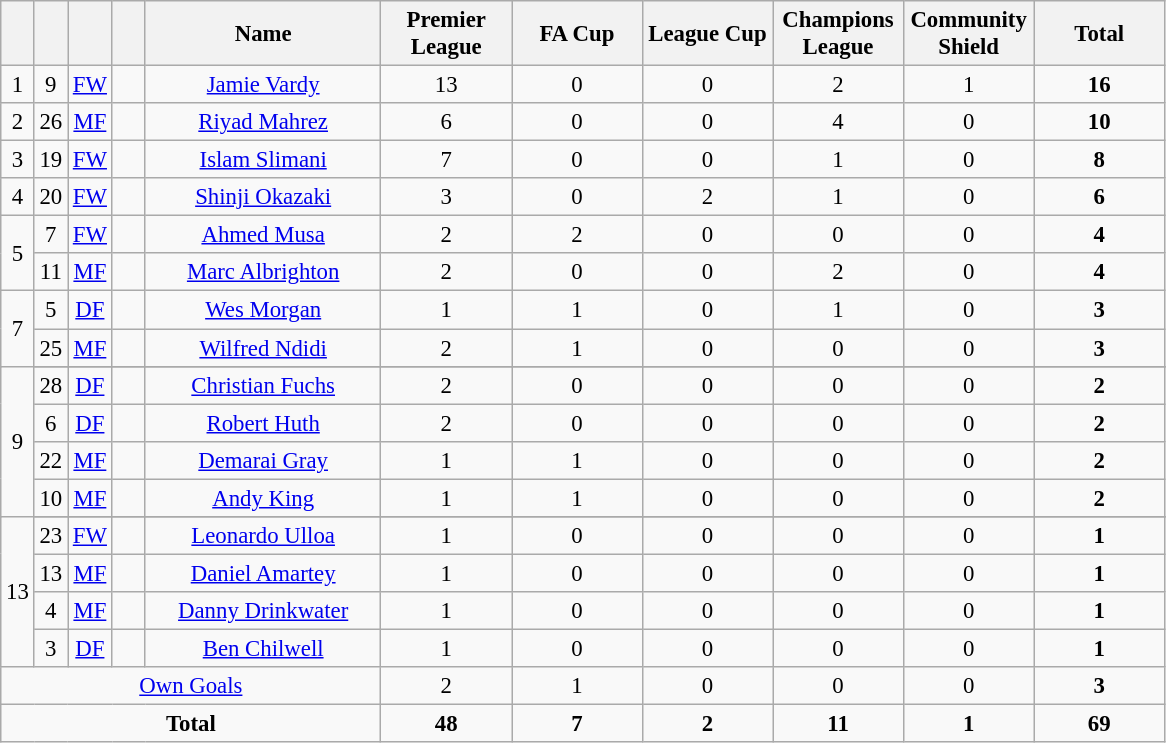<table class="wikitable sortable" style="font-size: 95%; text-align: center;">
<tr>
<th width=15></th>
<th width=15></th>
<th width=15></th>
<th width=15></th>
<th width=150>Name</th>
<th width=80>Premier League</th>
<th width=80>FA Cup</th>
<th width=80>League Cup</th>
<th width=80>Champions League</th>
<th width=80>Community Shield</th>
<th width=80>Total</th>
</tr>
<tr>
<td>1</td>
<td>9</td>
<td><a href='#'>FW</a></td>
<td></td>
<td><a href='#'>Jamie Vardy</a></td>
<td>13</td>
<td>0</td>
<td>0</td>
<td>2</td>
<td>1</td>
<td><strong>16</strong></td>
</tr>
<tr>
<td>2</td>
<td>26</td>
<td><a href='#'>MF</a></td>
<td></td>
<td><a href='#'>Riyad Mahrez</a></td>
<td>6</td>
<td>0</td>
<td>0</td>
<td>4</td>
<td>0</td>
<td><strong>10</strong></td>
</tr>
<tr>
<td>3</td>
<td>19</td>
<td><a href='#'>FW</a></td>
<td></td>
<td><a href='#'>Islam Slimani</a></td>
<td>7</td>
<td>0</td>
<td>0</td>
<td>1</td>
<td>0</td>
<td><strong>8</strong></td>
</tr>
<tr>
<td>4</td>
<td>20</td>
<td><a href='#'>FW</a></td>
<td></td>
<td><a href='#'>Shinji Okazaki</a></td>
<td>3</td>
<td>0</td>
<td>2</td>
<td>1</td>
<td>0</td>
<td><strong>6</strong></td>
</tr>
<tr>
<td rowspan="2">5</td>
<td>7</td>
<td><a href='#'>FW</a></td>
<td></td>
<td><a href='#'>Ahmed Musa</a></td>
<td>2</td>
<td>2</td>
<td>0</td>
<td>0</td>
<td>0</td>
<td><strong>4</strong></td>
</tr>
<tr>
<td>11</td>
<td><a href='#'>MF</a></td>
<td></td>
<td><a href='#'>Marc Albrighton</a></td>
<td>2</td>
<td>0</td>
<td>0</td>
<td>2</td>
<td>0</td>
<td><strong>4</strong></td>
</tr>
<tr>
<td rowspan="2">7</td>
<td>5</td>
<td><a href='#'>DF</a></td>
<td></td>
<td><a href='#'>Wes Morgan</a></td>
<td>1</td>
<td>1</td>
<td>0</td>
<td>1</td>
<td>0</td>
<td><strong>3</strong></td>
</tr>
<tr>
<td>25</td>
<td><a href='#'>MF</a></td>
<td></td>
<td><a href='#'>Wilfred Ndidi</a></td>
<td>2</td>
<td>1</td>
<td>0</td>
<td>0</td>
<td>0</td>
<td><strong>3</strong></td>
</tr>
<tr>
<td rowspan="5">9</td>
</tr>
<tr>
<td>28</td>
<td><a href='#'>DF</a></td>
<td></td>
<td><a href='#'>Christian Fuchs</a></td>
<td>2</td>
<td>0</td>
<td>0</td>
<td>0</td>
<td>0</td>
<td><strong>2</strong></td>
</tr>
<tr>
<td>6</td>
<td><a href='#'>DF</a></td>
<td></td>
<td><a href='#'>Robert Huth</a></td>
<td>2</td>
<td>0</td>
<td>0</td>
<td>0</td>
<td>0</td>
<td><strong>2</strong></td>
</tr>
<tr>
<td>22</td>
<td><a href='#'>MF</a></td>
<td></td>
<td><a href='#'>Demarai Gray</a></td>
<td>1</td>
<td>1</td>
<td>0</td>
<td>0</td>
<td>0</td>
<td><strong>2</strong></td>
</tr>
<tr>
<td>10</td>
<td><a href='#'>MF</a></td>
<td></td>
<td><a href='#'>Andy King</a></td>
<td>1</td>
<td>1</td>
<td>0</td>
<td>0</td>
<td>0</td>
<td><strong>2</strong></td>
</tr>
<tr>
<td rowspan="5">13</td>
</tr>
<tr>
<td>23</td>
<td><a href='#'>FW</a></td>
<td></td>
<td><a href='#'>Leonardo Ulloa</a></td>
<td>1</td>
<td>0</td>
<td>0</td>
<td>0</td>
<td>0</td>
<td><strong>1</strong></td>
</tr>
<tr>
<td>13</td>
<td><a href='#'>MF</a></td>
<td></td>
<td><a href='#'>Daniel Amartey</a></td>
<td>1</td>
<td>0</td>
<td>0</td>
<td>0</td>
<td>0</td>
<td><strong>1</strong></td>
</tr>
<tr>
<td>4</td>
<td><a href='#'>MF</a></td>
<td></td>
<td><a href='#'>Danny Drinkwater</a></td>
<td>1</td>
<td>0</td>
<td>0</td>
<td>0</td>
<td>0</td>
<td><strong>1</strong></td>
</tr>
<tr>
<td>3</td>
<td><a href='#'>DF</a></td>
<td></td>
<td><a href='#'>Ben Chilwell</a></td>
<td>1</td>
<td>0</td>
<td>0</td>
<td>0</td>
<td>0</td>
<td><strong>1</strong></td>
</tr>
<tr>
<td colspan="5"><a href='#'>Own Goals</a></td>
<td>2</td>
<td>1</td>
<td>0</td>
<td>0</td>
<td>0</td>
<td><strong>3</strong></td>
</tr>
<tr>
<td colspan="5"><strong>Total</strong></td>
<td><strong>48</strong></td>
<td><strong>7</strong></td>
<td><strong>2</strong></td>
<td><strong>11</strong></td>
<td><strong>1</strong></td>
<td><strong>69</strong></td>
</tr>
</table>
